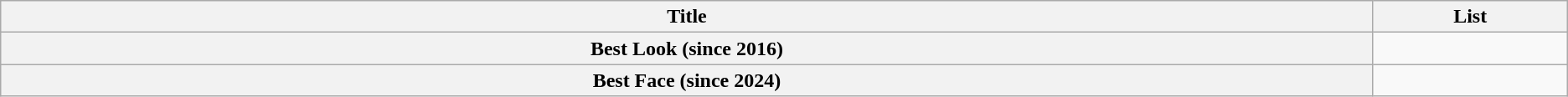<table class="wikitable">
<tr>
<th width="15%">Title</th>
<th width="2%">List</th>
</tr>
<tr>
<th>Best Look (since 2016)</th>
<td></td>
</tr>
<tr>
<th>Best Face (since 2024)</th>
<td></td>
</tr>
</table>
